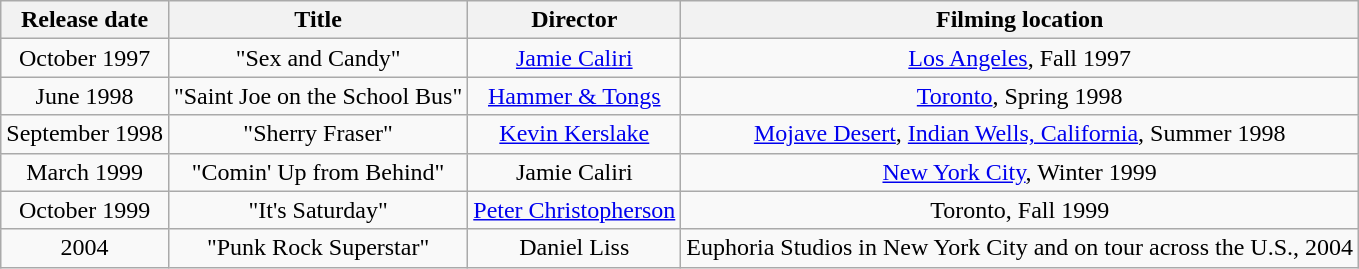<table class="wikitable" style="text-align:center;">
<tr>
<th>Release date</th>
<th>Title</th>
<th>Director</th>
<th>Filming location</th>
</tr>
<tr>
<td>October 1997</td>
<td>"Sex and Candy"</td>
<td><a href='#'>Jamie Caliri</a></td>
<td><a href='#'>Los Angeles</a>, Fall 1997</td>
</tr>
<tr>
<td>June 1998</td>
<td>"Saint Joe on the School Bus"</td>
<td><a href='#'>Hammer & Tongs</a></td>
<td><a href='#'>Toronto</a>, Spring 1998</td>
</tr>
<tr>
<td>September 1998</td>
<td>"Sherry Fraser"</td>
<td><a href='#'>Kevin Kerslake</a></td>
<td><a href='#'>Mojave Desert</a>, <a href='#'>Indian Wells, California</a>, Summer 1998</td>
</tr>
<tr>
<td>March 1999</td>
<td>"Comin' Up from Behind"</td>
<td>Jamie Caliri</td>
<td><a href='#'>New York City</a>, Winter 1999</td>
</tr>
<tr>
<td>October 1999</td>
<td>"It's Saturday"</td>
<td><a href='#'>Peter Christopherson</a></td>
<td>Toronto, Fall 1999</td>
</tr>
<tr>
<td>2004</td>
<td>"Punk Rock Superstar"</td>
<td>Daniel Liss</td>
<td>Euphoria Studios in New York City and on tour across the U.S., 2004</td>
</tr>
</table>
